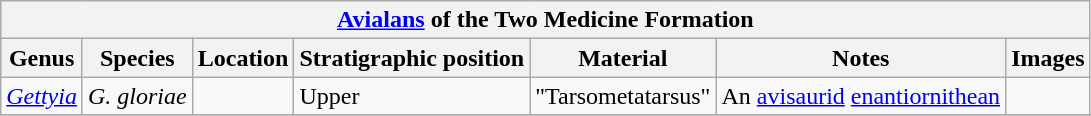<table class="wikitable" align="center">
<tr>
<th colspan="7" align="center"><strong><a href='#'>Avialans</a> of the Two Medicine Formation</strong></th>
</tr>
<tr>
<th>Genus</th>
<th>Species</th>
<th>Location</th>
<th>Stratigraphic position</th>
<th>Material</th>
<th>Notes</th>
<th>Images</th>
</tr>
<tr>
<td><em><a href='#'>Gettyia</a></em></td>
<td><em>G. gloriae</em></td>
<td></td>
<td>Upper</td>
<td>"Tarsometatarsus"</td>
<td>An <a href='#'>avisaurid</a> <a href='#'>enantiornithean</a></td>
<td></td>
</tr>
<tr>
</tr>
</table>
